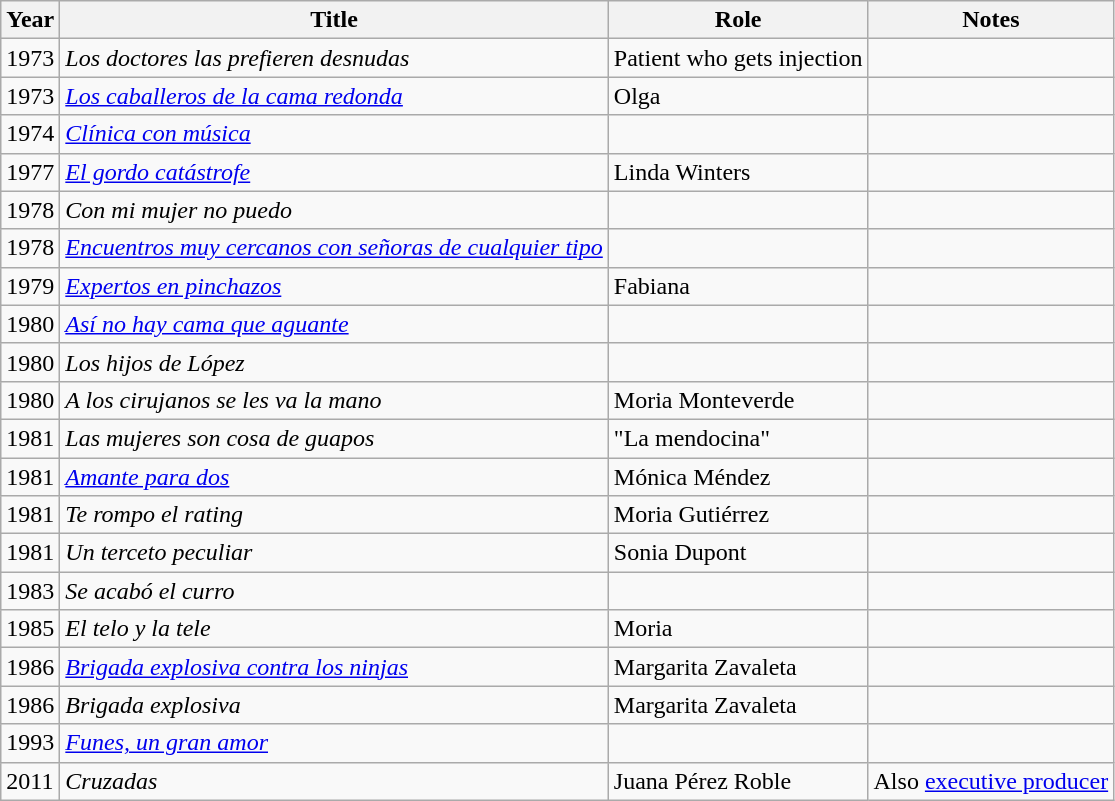<table class="wikitable sortable">
<tr>
<th>Year</th>
<th>Title</th>
<th>Role</th>
<th class="unsortable">Notes</th>
</tr>
<tr>
<td>1973</td>
<td><em>Los doctores las prefieren desnudas</em></td>
<td>Patient who gets injection</td>
<td></td>
</tr>
<tr>
<td>1973</td>
<td><em><a href='#'>Los caballeros de la cama redonda</a></em></td>
<td>Olga</td>
<td></td>
</tr>
<tr>
<td>1974</td>
<td><em><a href='#'>Clínica con música</a></em></td>
<td></td>
<td></td>
</tr>
<tr>
<td>1977</td>
<td><em><a href='#'>El gordo catástrofe</a></em></td>
<td>Linda Winters</td>
<td></td>
</tr>
<tr>
<td>1978</td>
<td><em>Con mi mujer no puedo</em></td>
<td></td>
<td></td>
</tr>
<tr>
<td>1978</td>
<td><em><a href='#'>Encuentros muy cercanos con señoras de cualquier tipo</a></em></td>
<td></td>
<td></td>
</tr>
<tr>
<td>1979</td>
<td><em><a href='#'>Expertos en pinchazos</a></em></td>
<td>Fabiana</td>
<td></td>
</tr>
<tr>
<td>1980</td>
<td><em><a href='#'>Así no hay cama que aguante</a></em></td>
<td></td>
<td></td>
</tr>
<tr>
<td>1980</td>
<td><em>Los hijos de López</em></td>
<td></td>
<td></td>
</tr>
<tr>
<td>1980</td>
<td><em>A los cirujanos se les va la mano</em></td>
<td>Moria Monteverde</td>
<td></td>
</tr>
<tr>
<td>1981</td>
<td><em>Las mujeres son cosa de guapos</em></td>
<td>"La mendocina"</td>
<td></td>
</tr>
<tr>
<td>1981</td>
<td><em><a href='#'>Amante para dos</a></em></td>
<td>Mónica Méndez</td>
<td></td>
</tr>
<tr>
<td>1981</td>
<td><em>Te rompo el rating</em></td>
<td>Moria Gutiérrez</td>
<td></td>
</tr>
<tr>
<td>1981</td>
<td><em>Un terceto peculiar</em></td>
<td>Sonia Dupont</td>
<td></td>
</tr>
<tr>
<td>1983</td>
<td><em>Se acabó el curro</em></td>
<td></td>
<td></td>
</tr>
<tr>
<td>1985</td>
<td><em>El telo y la tele</em></td>
<td>Moria</td>
<td></td>
</tr>
<tr>
<td>1986</td>
<td><em><a href='#'>Brigada explosiva contra los ninjas</a></em></td>
<td>Margarita Zavaleta</td>
<td></td>
</tr>
<tr>
<td>1986</td>
<td><em>Brigada explosiva</em></td>
<td>Margarita Zavaleta</td>
<td></td>
</tr>
<tr>
<td>1993</td>
<td><em><a href='#'>Funes, un gran amor</a></em></td>
<td></td>
<td></td>
</tr>
<tr>
<td>2011</td>
<td><em>Cruzadas</em></td>
<td>Juana Pérez Roble</td>
<td>Also <a href='#'>executive producer</a></td>
</tr>
</table>
